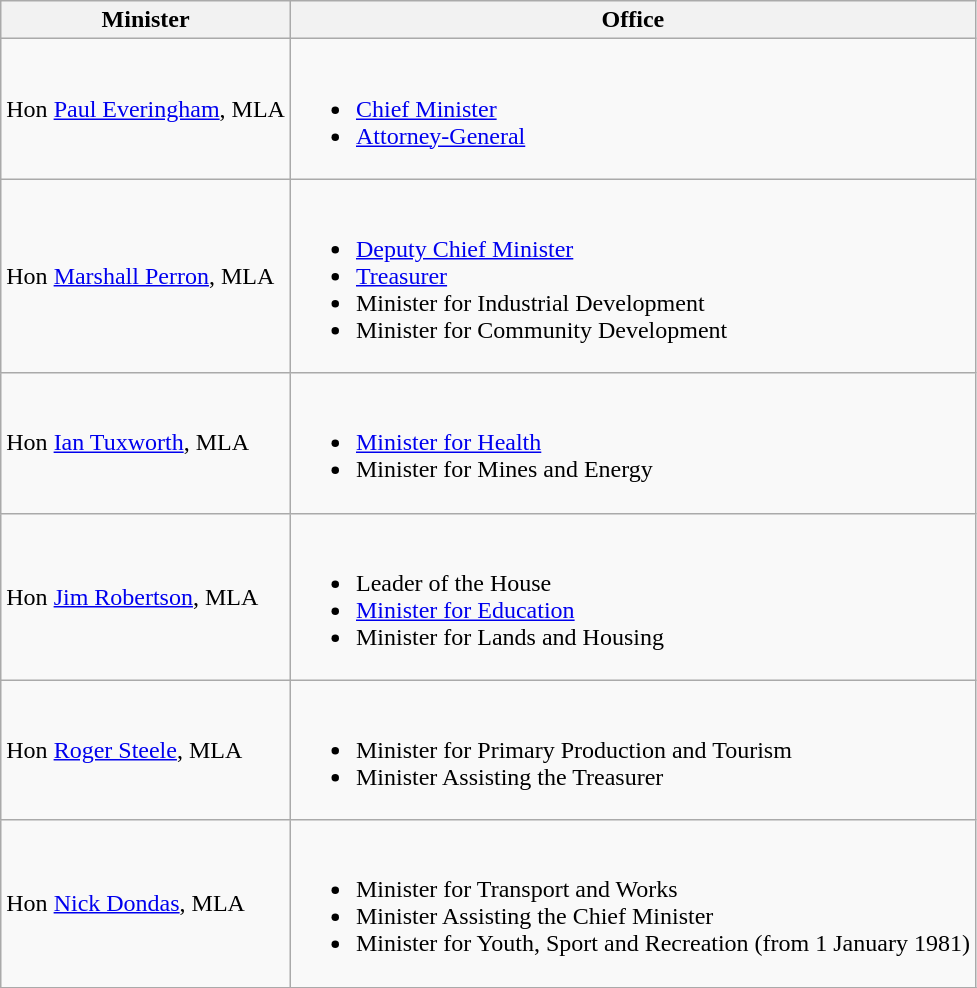<table class="wikitable">
<tr>
<th>Minister</th>
<th>Office</th>
</tr>
<tr>
<td>Hon <a href='#'>Paul Everingham</a>, MLA</td>
<td><br><ul><li><a href='#'>Chief Minister</a></li><li><a href='#'>Attorney-General</a></li></ul></td>
</tr>
<tr>
<td>Hon <a href='#'>Marshall Perron</a>, MLA</td>
<td><br><ul><li><a href='#'>Deputy Chief Minister</a></li><li><a href='#'>Treasurer</a></li><li>Minister for Industrial Development</li><li>Minister for Community Development</li></ul></td>
</tr>
<tr>
<td>Hon <a href='#'>Ian Tuxworth</a>, MLA</td>
<td><br><ul><li><a href='#'>Minister for Health</a></li><li>Minister for Mines and Energy</li></ul></td>
</tr>
<tr>
<td>Hon <a href='#'>Jim Robertson</a>, MLA</td>
<td><br><ul><li>Leader of the House</li><li><a href='#'>Minister for Education</a></li><li>Minister for Lands and Housing</li></ul></td>
</tr>
<tr>
<td>Hon <a href='#'>Roger Steele</a>, MLA</td>
<td><br><ul><li>Minister for Primary Production and Tourism</li><li>Minister Assisting the Treasurer</li></ul></td>
</tr>
<tr>
<td>Hon <a href='#'>Nick Dondas</a>, MLA</td>
<td><br><ul><li>Minister for Transport and Works</li><li>Minister Assisting the Chief Minister</li><li>Minister for Youth, Sport and Recreation (from 1 January 1981)</li></ul></td>
</tr>
<tr>
</tr>
</table>
